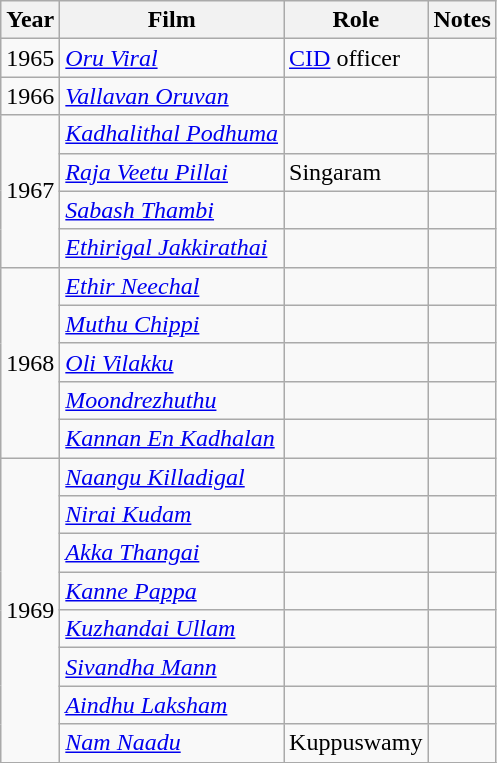<table class="wikitable sortable">
<tr>
<th>Year</th>
<th>Film</th>
<th>Role</th>
<th>Notes</th>
</tr>
<tr>
<td>1965</td>
<td><em><a href='#'>Oru Viral</a></em></td>
<td><a href='#'>CID</a> officer</td>
<td></td>
</tr>
<tr>
<td>1966</td>
<td><em><a href='#'>Vallavan Oruvan</a></em></td>
<td></td>
<td></td>
</tr>
<tr>
<td rowspan="4">1967</td>
<td><em><a href='#'>Kadhalithal Podhuma</a></em></td>
<td></td>
<td></td>
</tr>
<tr>
<td><em><a href='#'>Raja Veetu Pillai</a></em></td>
<td>Singaram</td>
<td></td>
</tr>
<tr>
<td><em><a href='#'>Sabash Thambi</a></em></td>
<td></td>
<td></td>
</tr>
<tr>
<td><em><a href='#'>Ethirigal Jakkirathai</a></em></td>
<td></td>
<td></td>
</tr>
<tr>
<td rowspan="5">1968</td>
<td><a href='#'><em>Ethir Neechal</em></a></td>
<td></td>
<td></td>
</tr>
<tr>
<td><em><a href='#'>Muthu Chippi</a></em></td>
<td></td>
<td></td>
</tr>
<tr>
<td><em><a href='#'>Oli Vilakku</a></em></td>
<td></td>
<td></td>
</tr>
<tr>
<td><em><a href='#'>Moondrezhuthu</a></em></td>
<td></td>
<td></td>
</tr>
<tr>
<td><em><a href='#'>Kannan En Kadhalan</a></em></td>
<td></td>
<td></td>
</tr>
<tr>
<td rowspan="8">1969</td>
<td><em><a href='#'>Naangu Killadigal</a></em></td>
<td></td>
<td></td>
</tr>
<tr>
<td><em><a href='#'>Nirai Kudam</a></em></td>
<td></td>
<td></td>
</tr>
<tr>
<td><em><a href='#'>Akka Thangai</a></em></td>
<td></td>
<td></td>
</tr>
<tr>
<td><em><a href='#'>Kanne Pappa</a></em></td>
<td></td>
<td></td>
</tr>
<tr>
<td><em><a href='#'>Kuzhandai Ullam</a></em></td>
<td></td>
<td></td>
</tr>
<tr>
<td><em><a href='#'>Sivandha Mann</a></em></td>
<td></td>
<td></td>
</tr>
<tr>
<td><em><a href='#'>Aindhu Laksham</a></em></td>
<td></td>
<td></td>
</tr>
<tr>
<td><a href='#'><em>Nam Naadu</em></a></td>
<td>Kuppuswamy</td>
<td></td>
</tr>
<tr>
</tr>
</table>
